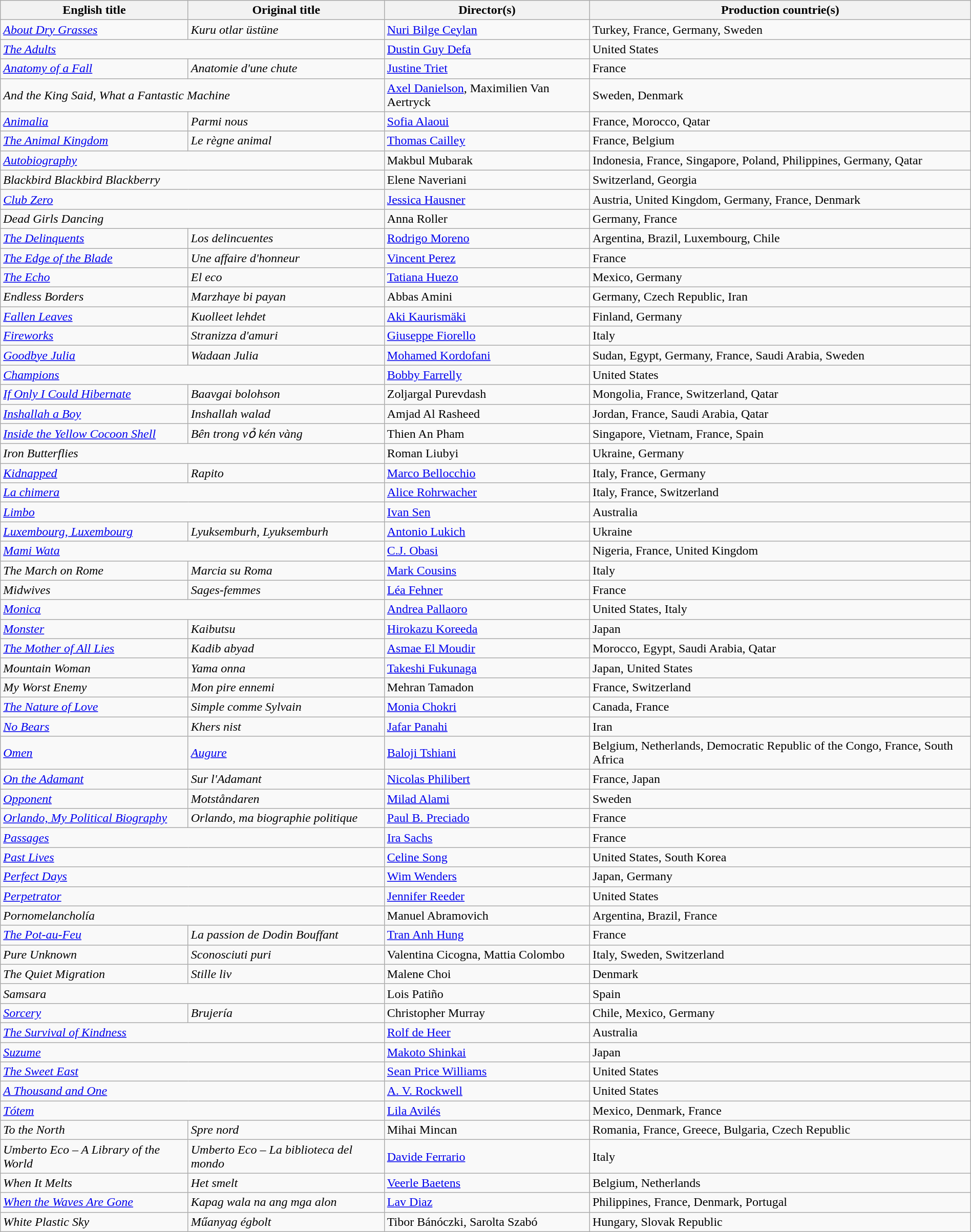<table class="sortable wikitable" style="width:100%; margin-bottom:4px" cellpadding="5">
<tr>
<th scope="col">English title</th>
<th scope="col">Original title</th>
<th scope="col">Director(s)</th>
<th scope="col">Production countrie(s)</th>
</tr>
<tr>
<td><em><a href='#'>About Dry Grasses</a></em></td>
<td><em>Kuru otlar üstüne</em></td>
<td><a href='#'>Nuri Bilge Ceylan</a></td>
<td>Turkey, France, Germany, Sweden</td>
</tr>
<tr>
<td colspan=2><em><a href='#'>The Adults</a></em></td>
<td><a href='#'>Dustin Guy Defa</a></td>
<td>United States</td>
</tr>
<tr>
<td><em><a href='#'>Anatomy of a Fall</a></em></td>
<td><em>Anatomie d'une chute</em></td>
<td><a href='#'>Justine Triet</a></td>
<td>France</td>
</tr>
<tr>
<td colspan=2><em>And the King Said, What a Fantastic Machine</em></td>
<td><a href='#'>Axel Danielson</a>, Maximilien Van Aertryck</td>
<td>Sweden, Denmark</td>
</tr>
<tr>
<td><em><a href='#'>Animalia</a></em></td>
<td><em>Parmi nous</em></td>
<td><a href='#'>Sofia Alaoui</a></td>
<td>France, Morocco, Qatar</td>
</tr>
<tr>
<td><em><a href='#'>The Animal Kingdom</a></em></td>
<td><em>Le règne animal</em></td>
<td><a href='#'>Thomas Cailley</a></td>
<td>France, Belgium</td>
</tr>
<tr>
<td colspan=2><em><a href='#'>Autobiography</a></em></td>
<td>Makbul Mubarak</td>
<td>Indonesia, France, Singapore, Poland, Philippines, Germany, Qatar</td>
</tr>
<tr>
<td colspan=2><em>Blackbird Blackbird Blackberry</em></td>
<td>Elene Naveriani</td>
<td>Switzerland, Georgia</td>
</tr>
<tr>
<td colspan=2><em><a href='#'>Club Zero</a></em></td>
<td><a href='#'>Jessica Hausner</a></td>
<td>Austria, United Kingdom, Germany, France, Denmark</td>
</tr>
<tr>
<td colspan=2><em>Dead Girls Dancing</em></td>
<td>Anna Roller</td>
<td>Germany, France</td>
</tr>
<tr>
<td><em><a href='#'>The Delinquents</a></em></td>
<td><em>Los delincuentes</em></td>
<td><a href='#'>Rodrigo Moreno</a></td>
<td>Argentina, Brazil, Luxembourg, Chile</td>
</tr>
<tr>
<td><em><a href='#'>The Edge of the Blade</a></em></td>
<td><em>Une affaire d'honneur</em></td>
<td><a href='#'>Vincent Perez</a></td>
<td>France</td>
</tr>
<tr>
<td><em><a href='#'>The Echo</a></em></td>
<td><em>El eco</em></td>
<td><a href='#'>Tatiana Huezo</a></td>
<td>Mexico, Germany</td>
</tr>
<tr>
<td><em>Endless Borders</em></td>
<td><em>Marzhaye bi payan</em></td>
<td>Abbas Amini</td>
<td>Germany, Czech Republic, Iran</td>
</tr>
<tr>
<td><em><a href='#'>Fallen Leaves</a></em></td>
<td><em>Kuolleet lehdet</em></td>
<td><a href='#'>Aki Kaurismäki</a></td>
<td>Finland, Germany</td>
</tr>
<tr>
<td><em><a href='#'>Fireworks</a></em></td>
<td><em>Stranizza d'amuri</em></td>
<td><a href='#'>Giuseppe Fiorello</a></td>
<td>Italy</td>
</tr>
<tr>
<td><em><a href='#'>Goodbye Julia</a></em></td>
<td><em>Wadaan Julia</em></td>
<td><a href='#'>Mohamed Kordofani</a></td>
<td>Sudan, Egypt, Germany, France, Saudi Arabia, Sweden</td>
</tr>
<tr>
<td colspan=2><em><a href='#'>Champions</a></em></td>
<td><a href='#'>Bobby Farrelly</a></td>
<td>United States</td>
</tr>
<tr>
<td><em><a href='#'>If Only I Could Hibernate</a></em></td>
<td><em>Baavgai bolohson</em></td>
<td>Zoljargal Purevdash</td>
<td>Mongolia, France, Switzerland, Qatar</td>
</tr>
<tr>
<td><em><a href='#'>Inshallah a Boy</a></em></td>
<td><em>Inshallah walad</em></td>
<td>Amjad Al Rasheed</td>
<td>Jordan, France, Saudi Arabia, Qatar</td>
</tr>
<tr>
<td><em><a href='#'>Inside the Yellow Cocoon Shell</a></em></td>
<td><em>Bên trong vỏ kén vàng</em></td>
<td>Thien An Pham</td>
<td>Singapore, Vietnam, France, Spain</td>
</tr>
<tr>
<td colspan=2><em>Iron Butterflies</em></td>
<td>Roman Liubyi</td>
<td>Ukraine, Germany</td>
</tr>
<tr>
<td><em><a href='#'>Kidnapped</a></em></td>
<td><em>Rapito</em></td>
<td><a href='#'>Marco Bellocchio</a></td>
<td>Italy, France, Germany</td>
</tr>
<tr>
<td colspan=2><em><a href='#'>La chimera</a></em></td>
<td><a href='#'>Alice Rohrwacher</a></td>
<td>Italy, France, Switzerland</td>
</tr>
<tr>
<td colspan=2><em><a href='#'>Limbo</a></em></td>
<td><a href='#'>Ivan Sen</a></td>
<td>Australia</td>
</tr>
<tr>
<td><em><a href='#'>Luxembourg, Luxembourg</a></em></td>
<td><em>Lyuksemburh, Lyuksemburh</em></td>
<td><a href='#'>Antonio Lukich</a></td>
<td>Ukraine</td>
</tr>
<tr>
<td colspan=2><em><a href='#'>Mami Wata</a></em></td>
<td><a href='#'>C.J. Obasi</a></td>
<td>Nigeria, France, United Kingdom</td>
</tr>
<tr>
<td><em>The March on Rome</em></td>
<td><em>Marcia su Roma</em></td>
<td><a href='#'>Mark Cousins</a></td>
<td>Italy</td>
</tr>
<tr>
<td><em>Midwives</em></td>
<td><em>Sages-femmes</em></td>
<td><a href='#'>Léa Fehner</a></td>
<td>France</td>
</tr>
<tr>
<td colspan=2><em><a href='#'>Monica</a></em></td>
<td><a href='#'>Andrea Pallaoro</a></td>
<td>United States, Italy</td>
</tr>
<tr>
<td><em><a href='#'>Monster</a></em></td>
<td><em>Kaibutsu</em></td>
<td><a href='#'>Hirokazu Koreeda</a></td>
<td>Japan</td>
</tr>
<tr>
<td><em><a href='#'>The Mother of All Lies</a></em></td>
<td><em>Kadib abyad</em></td>
<td><a href='#'>Asmae El Moudir</a></td>
<td>Morocco, Egypt, Saudi Arabia, Qatar</td>
</tr>
<tr>
<td><em>Mountain Woman</em></td>
<td><em>Yama onna</em></td>
<td><a href='#'>Takeshi Fukunaga</a></td>
<td>Japan, United States</td>
</tr>
<tr>
<td><em>My Worst Enemy</em></td>
<td><em>Mon pire ennemi</em></td>
<td>Mehran Tamadon</td>
<td>France, Switzerland</td>
</tr>
<tr>
<td><em><a href='#'>The Nature of Love</a></em></td>
<td><em>Simple comme Sylvain</em></td>
<td><a href='#'>Monia Chokri</a></td>
<td>Canada, France</td>
</tr>
<tr>
<td><em><a href='#'>No Bears</a></em></td>
<td><em>Khers nist</em></td>
<td><a href='#'>Jafar Panahi</a></td>
<td>Iran</td>
</tr>
<tr>
<td><em><a href='#'>Omen</a></em></td>
<td><em><a href='#'>Augure</a></em></td>
<td><a href='#'>Baloji Tshiani</a></td>
<td>Belgium, Netherlands, Democratic Republic of the Congo, France, South Africa</td>
</tr>
<tr>
<td><em><a href='#'>On the Adamant</a></em></td>
<td><em>Sur l'Adamant</em></td>
<td><a href='#'>Nicolas Philibert</a></td>
<td>France, Japan</td>
</tr>
<tr>
<td><em><a href='#'>Opponent</a></em></td>
<td><em>Motståndaren</em></td>
<td><a href='#'>Milad Alami</a></td>
<td>Sweden</td>
</tr>
<tr>
<td><em><a href='#'>Orlando, My Political Biography</a></em></td>
<td><em>Orlando, ma biographie politique</em></td>
<td><a href='#'>Paul B. Preciado</a></td>
<td>France</td>
</tr>
<tr>
<td colspan=2><em><a href='#'>Passages</a></em></td>
<td><a href='#'>Ira Sachs</a></td>
<td>France</td>
</tr>
<tr>
<td colspan=2><em><a href='#'>Past Lives</a></em></td>
<td><a href='#'>Celine Song</a></td>
<td>United States, South Korea</td>
</tr>
<tr>
<td colspan=2><em><a href='#'>Perfect Days</a></em></td>
<td><a href='#'>Wim Wenders</a></td>
<td>Japan, Germany</td>
</tr>
<tr>
<td colspan=2><em><a href='#'>Perpetrator</a></em></td>
<td><a href='#'>Jennifer Reeder</a></td>
<td>United States</td>
</tr>
<tr>
<td colspan=2><em>Pornomelancholía</em></td>
<td>Manuel Abramovich</td>
<td>Argentina, Brazil, France</td>
</tr>
<tr>
<td><em><a href='#'>The Pot-au-Feu</a></em></td>
<td><em>La passion de Dodin Bouffant</em></td>
<td><a href='#'>Tran Anh Hung</a></td>
<td>France</td>
</tr>
<tr>
<td><em>Pure Unknown</em></td>
<td><em>Sconosciuti puri</em></td>
<td>Valentina Cicogna, Mattia Colombo</td>
<td>Italy, Sweden, Switzerland</td>
</tr>
<tr>
<td><em>The Quiet Migration</em></td>
<td><em>Stille liv</em></td>
<td>Malene Choi</td>
<td>Denmark</td>
</tr>
<tr>
<td colspan=2><em>Samsara</em></td>
<td>Lois Patiño</td>
<td>Spain</td>
</tr>
<tr>
<td><em><a href='#'>Sorcery</a></em></td>
<td><em>Brujería</em></td>
<td>Christopher Murray</td>
<td>Chile, Mexico, Germany</td>
</tr>
<tr>
<td colspan=2><em><a href='#'>The Survival of Kindness</a></em></td>
<td><a href='#'>Rolf de Heer</a></td>
<td>Australia</td>
</tr>
<tr>
<td colspan=2><em><a href='#'>Suzume</a></em></td>
<td><a href='#'>Makoto Shinkai</a></td>
<td>Japan</td>
</tr>
<tr>
<td colspan=2><em><a href='#'>The Sweet East</a></em></td>
<td><a href='#'>Sean Price Williams</a></td>
<td>United States</td>
</tr>
<tr>
<td colspan=2><em><a href='#'>A Thousand and One</a></em></td>
<td><a href='#'>A. V. Rockwell</a></td>
<td>United States</td>
</tr>
<tr>
<td colspan=2><em><a href='#'>Tótem</a></em></td>
<td><a href='#'>Lila Avilés</a></td>
<td>Mexico, Denmark, France</td>
</tr>
<tr>
<td><em>To the North</em></td>
<td><em>Spre nord</em></td>
<td>Mihai Mincan</td>
<td>Romania, France, Greece, Bulgaria, Czech Republic</td>
</tr>
<tr>
<td><em>Umberto Eco –⁠ A Library of the World</em></td>
<td><em>Umberto Eco –⁠ La biblioteca del mondo</em></td>
<td><a href='#'>Davide Ferrario</a></td>
<td>Italy</td>
</tr>
<tr>
<td><em>When It Melts</em></td>
<td><em>Het smelt</em></td>
<td><a href='#'>Veerle Baetens</a></td>
<td>Belgium, Netherlands</td>
</tr>
<tr>
<td><em><a href='#'>When the Waves Are Gone</a></em></td>
<td><em>Kapag wala na ang mga alon</em></td>
<td><a href='#'>Lav Diaz</a></td>
<td>Philippines, France, Denmark, Portugal</td>
</tr>
<tr>
<td><em>White Plastic Sky</em></td>
<td><em>Műanyag égbolt</em></td>
<td>Tibor Bánóczki, Sarolta Szabó</td>
<td>Hungary, Slovak Republic</td>
</tr>
</table>
